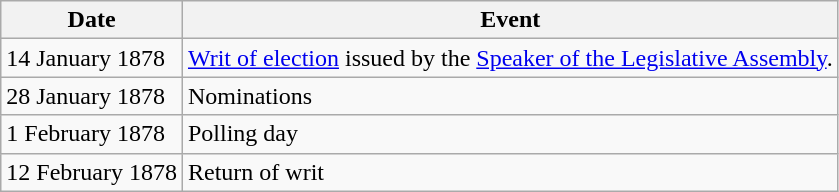<table class="wikitable">
<tr>
<th>Date</th>
<th>Event</th>
</tr>
<tr>
<td>14 January 1878</td>
<td><a href='#'>Writ of election</a> issued by the <a href='#'>Speaker of the Legislative Assembly</a>.</td>
</tr>
<tr>
<td>28 January 1878</td>
<td>Nominations</td>
</tr>
<tr>
<td>1 February 1878</td>
<td>Polling day</td>
</tr>
<tr>
<td>12 February 1878</td>
<td>Return of writ</td>
</tr>
</table>
